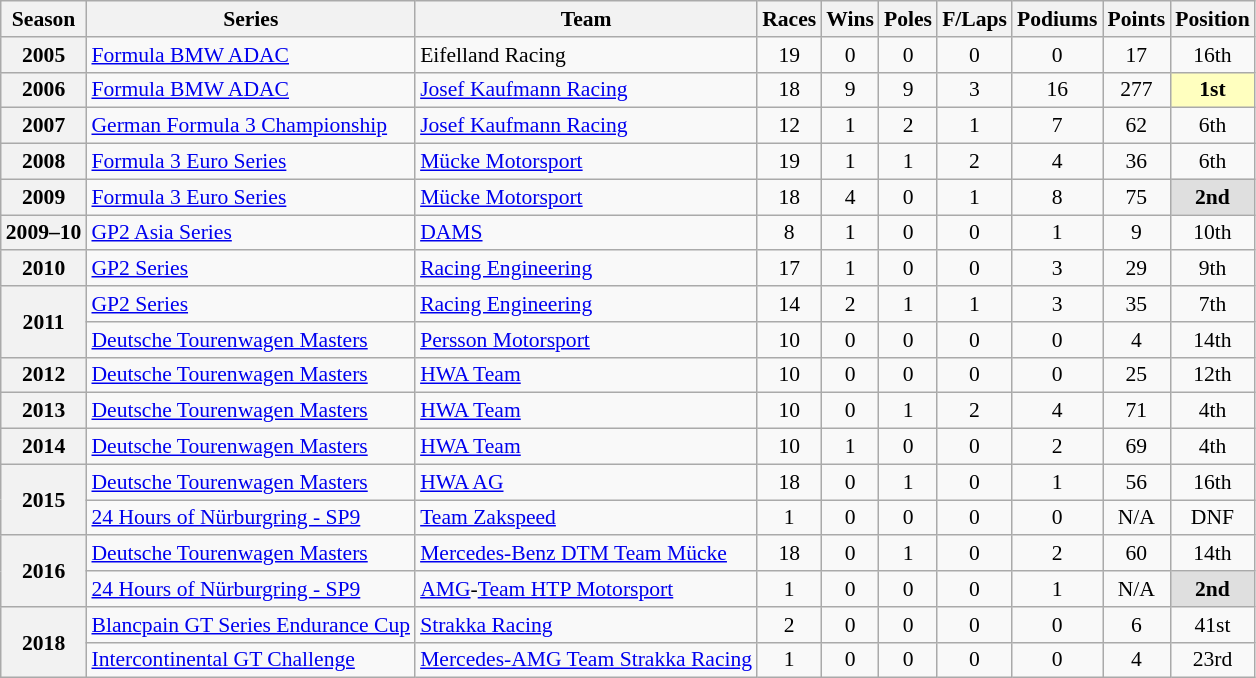<table class="wikitable" style="font-size: 90%; text-align:center">
<tr>
<th>Season</th>
<th>Series</th>
<th>Team</th>
<th>Races</th>
<th>Wins</th>
<th>Poles</th>
<th>F/Laps</th>
<th>Podiums</th>
<th>Points</th>
<th>Position</th>
</tr>
<tr>
<th>2005</th>
<td align=left><a href='#'>Formula BMW ADAC</a></td>
<td align=left>Eifelland Racing</td>
<td>19</td>
<td>0</td>
<td>0</td>
<td>0</td>
<td>0</td>
<td>17</td>
<td>16th</td>
</tr>
<tr>
<th>2006</th>
<td align=left><a href='#'>Formula BMW ADAC</a></td>
<td align=left><a href='#'>Josef Kaufmann Racing</a></td>
<td>18</td>
<td>9</td>
<td>9</td>
<td>3</td>
<td>16</td>
<td>277</td>
<td style="background:#FFFFBF;"><strong>1st</strong></td>
</tr>
<tr>
<th>2007</th>
<td align=left><a href='#'>German Formula 3 Championship</a></td>
<td align=left><a href='#'>Josef Kaufmann Racing</a></td>
<td>12</td>
<td>1</td>
<td>2</td>
<td>1</td>
<td>7</td>
<td>62</td>
<td>6th</td>
</tr>
<tr>
<th>2008</th>
<td align=left><a href='#'>Formula 3 Euro Series</a></td>
<td align=left><a href='#'>Mücke Motorsport</a></td>
<td>19</td>
<td>1</td>
<td>1</td>
<td>2</td>
<td>4</td>
<td>36</td>
<td>6th</td>
</tr>
<tr>
<th>2009</th>
<td align=left><a href='#'>Formula 3 Euro Series</a></td>
<td align=left><a href='#'>Mücke Motorsport</a></td>
<td>18</td>
<td>4</td>
<td>0</td>
<td>1</td>
<td>8</td>
<td>75</td>
<td style="background:#DFDFDF;"><strong>2nd</strong></td>
</tr>
<tr>
<th>2009–10</th>
<td align=left><a href='#'>GP2 Asia Series</a></td>
<td align=left><a href='#'>DAMS</a></td>
<td>8</td>
<td>1</td>
<td>0</td>
<td>0</td>
<td>1</td>
<td>9</td>
<td>10th</td>
</tr>
<tr>
<th>2010</th>
<td align=left><a href='#'>GP2 Series</a></td>
<td align=left><a href='#'>Racing Engineering</a></td>
<td>17</td>
<td>1</td>
<td>0</td>
<td>0</td>
<td>3</td>
<td>29</td>
<td>9th</td>
</tr>
<tr>
<th rowspan=2>2011</th>
<td align=left><a href='#'>GP2 Series</a></td>
<td align=left><a href='#'>Racing Engineering</a></td>
<td>14</td>
<td>2</td>
<td>1</td>
<td>1</td>
<td>3</td>
<td>35</td>
<td>7th</td>
</tr>
<tr>
<td align=left><a href='#'>Deutsche Tourenwagen Masters</a></td>
<td align=left><a href='#'>Persson Motorsport</a></td>
<td>10</td>
<td>0</td>
<td>0</td>
<td>0</td>
<td>0</td>
<td>4</td>
<td>14th</td>
</tr>
<tr>
<th>2012</th>
<td align=left><a href='#'>Deutsche Tourenwagen Masters</a></td>
<td align=left><a href='#'>HWA Team</a></td>
<td>10</td>
<td>0</td>
<td>0</td>
<td>0</td>
<td>0</td>
<td>25</td>
<td>12th</td>
</tr>
<tr>
<th>2013</th>
<td align=left><a href='#'>Deutsche Tourenwagen Masters</a></td>
<td align=left><a href='#'>HWA Team</a></td>
<td>10</td>
<td>0</td>
<td>1</td>
<td>2</td>
<td>4</td>
<td>71</td>
<td>4th</td>
</tr>
<tr>
<th>2014</th>
<td align=left><a href='#'>Deutsche Tourenwagen Masters</a></td>
<td align=left><a href='#'>HWA Team</a></td>
<td>10</td>
<td>1</td>
<td>0</td>
<td>0</td>
<td>2</td>
<td>69</td>
<td>4th</td>
</tr>
<tr>
<th rowspan="2">2015</th>
<td align=left><a href='#'>Deutsche Tourenwagen Masters</a></td>
<td align=left><a href='#'>HWA AG</a></td>
<td>18</td>
<td>0</td>
<td>1</td>
<td>0</td>
<td>1</td>
<td>56</td>
<td>16th</td>
</tr>
<tr>
<td align=left><a href='#'>24 Hours of Nürburgring - SP9</a></td>
<td align=left><a href='#'>Team Zakspeed</a></td>
<td>1</td>
<td>0</td>
<td>0</td>
<td>0</td>
<td>0</td>
<td>N/A</td>
<td>DNF</td>
</tr>
<tr>
<th rowspan="2">2016</th>
<td align="left"><a href='#'>Deutsche Tourenwagen Masters</a></td>
<td align="left"><a href='#'>Mercedes-Benz DTM Team Mücke</a></td>
<td>18</td>
<td>0</td>
<td>1</td>
<td>0</td>
<td>2</td>
<td>60</td>
<td>14th</td>
</tr>
<tr>
<td align=left><a href='#'>24 Hours of Nürburgring - SP9</a></td>
<td align=left><a href='#'>AMG</a>-<a href='#'>Team HTP Motorsport</a></td>
<td>1</td>
<td>0</td>
<td>0</td>
<td>0</td>
<td>1</td>
<td>N/A</td>
<td style="background:#DFDFDF;"><strong>2nd</strong></td>
</tr>
<tr>
<th rowspan=2>2018</th>
<td align=left><a href='#'>Blancpain GT Series Endurance Cup</a></td>
<td align=left><a href='#'>Strakka Racing</a></td>
<td>2</td>
<td>0</td>
<td>0</td>
<td>0</td>
<td>0</td>
<td>6</td>
<td>41st</td>
</tr>
<tr>
<td align=left><a href='#'>Intercontinental GT Challenge</a></td>
<td align=left><a href='#'>Mercedes-AMG Team Strakka Racing</a></td>
<td>1</td>
<td>0</td>
<td>0</td>
<td>0</td>
<td>0</td>
<td>4</td>
<td>23rd</td>
</tr>
</table>
